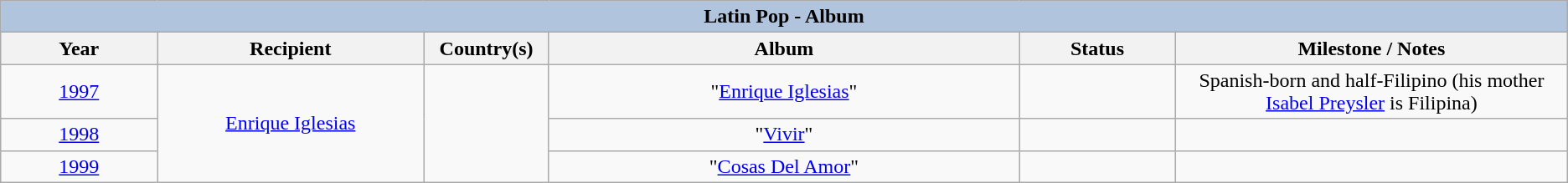<table class="wikitable" style="text-align: center">
<tr>
<th colspan="6" style="background:#B0C4DE;">Latin Pop - Album</th>
</tr>
<tr>
<th width="10%">Year</th>
<th width="17%">Recipient</th>
<th width="8%">Country(s)</th>
<th width="30%">Album</th>
<th width="10%">Status</th>
<th width="25%">Milestone / Notes</th>
</tr>
<tr>
<td><a href='#'>1997</a><br></td>
<td rowspan="3"><a href='#'>Enrique Iglesias</a></td>
<td rowspan="3"></td>
<td>"<a href='#'>Enrique Iglesias</a>"</td>
<td></td>
<td>Spanish-born and half-Filipino (his mother <a href='#'>Isabel Preysler</a> is Filipina)</td>
</tr>
<tr>
<td><a href='#'>1998</a><br></td>
<td>"<a href='#'>Vivir</a>"</td>
<td></td>
<td></td>
</tr>
<tr>
<td><a href='#'>1999</a><br></td>
<td>"<a href='#'>Cosas Del Amor</a>"</td>
<td></td>
<td></td>
</tr>
</table>
